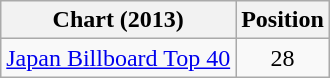<table class="wikitable sortable">
<tr>
<th align="center">Chart (2013)</th>
<th align="center">Position</th>
</tr>
<tr>
<td align="left"><a href='#'>Japan Billboard Top 40</a></td>
<td align="center">28</td>
</tr>
</table>
